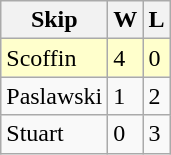<table class="wikitable">
<tr>
<th>Skip</th>
<th>W</th>
<th>L</th>
</tr>
<tr bgcolor=#ffffcc>
<td>Scoffin</td>
<td>4</td>
<td>0</td>
</tr>
<tr>
<td>Paslawski</td>
<td>1</td>
<td>2</td>
</tr>
<tr>
<td>Stuart</td>
<td>0</td>
<td>3</td>
</tr>
</table>
